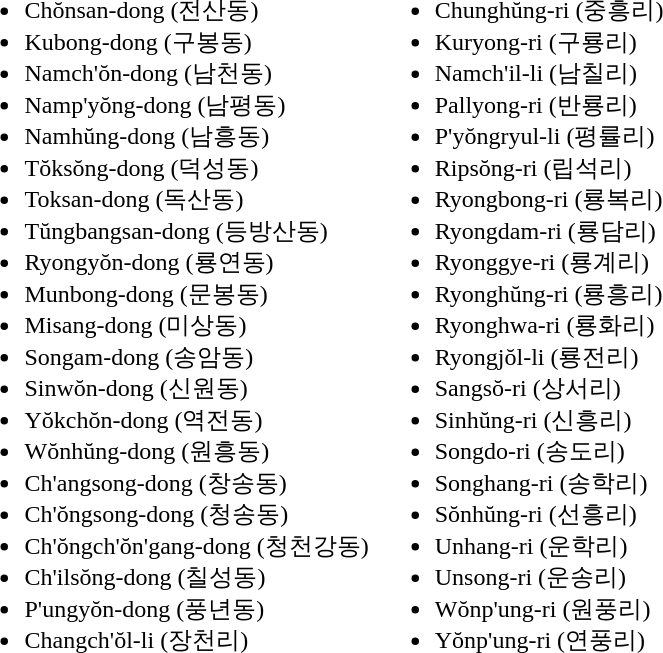<table>
<tr>
<td valign="top"><br><ul><li>Chŏnsan-dong (전산동)</li><li>Kubong-dong (구봉동)</li><li>Namch'ŏn-dong (남천동)</li><li>Namp'yŏng-dong (남평동)</li><li>Namhŭng-dong (남흥동)</li><li>Tŏksŏng-dong (덕성동)</li><li>Toksan-dong (독산동)</li><li>Tŭngbangsan-dong (등방산동)</li><li>Ryongyŏn-dong (룡연동)</li><li>Munbong-dong (문봉동)</li><li>Misang-dong (미상동)</li><li>Songam-dong (송암동)</li><li>Sinwŏn-dong (신원동)</li><li>Yŏkchŏn-dong (역전동)</li><li>Wŏnhŭng-dong (원흥동)</li><li>Ch'angsong-dong (창송동)</li><li>Ch'ŏngsong-dong (청송동)</li><li>Ch'ŏngch'ŏn'gang-dong (청천강동)</li><li>Ch'ilsŏng-dong (칠성동)</li><li>P'ungyŏn-dong (풍년동)</li><li>Changch'ŏl-li (장천리)</li></ul></td>
<td valign="top"><br><ul><li>Chunghŭng-ri (중흥리)</li><li>Kuryong-ri (구룡리)</li><li>Namch'il-li (남칠리)</li><li>Pallyong-ri (반룡리)</li><li>P'yŏngryul-li (평률리)</li><li>Ripsŏng-ri (립석리)</li><li>Ryongbong-ri (룡복리)</li><li>Ryongdam-ri (룡담리)</li><li>Ryonggye-ri (룡계리)</li><li>Ryonghŭng-ri (룡흥리)</li><li>Ryonghwa-ri (룡화리)</li><li>Ryongjŏl-li (룡전리)</li><li>Sangsŏ-ri (상서리)</li><li>Sinhŭng-ri (신흥리)</li><li>Songdo-ri (송도리)</li><li>Songhang-ri (송학리)</li><li>Sŏnhŭng-ri (선흥리)</li><li>Unhang-ri (운학리)</li><li>Unsong-ri (운송리)</li><li>Wŏnp'ung-ri (원풍리)</li><li>Yŏnp'ung-ri (연풍리)</li></ul></td>
</tr>
</table>
